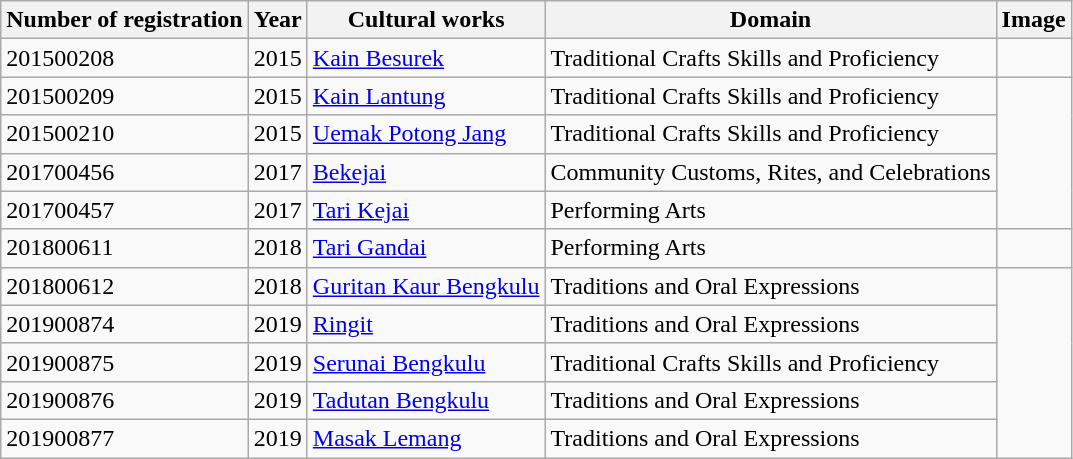<table class = "wikitable sortable">
<tr>
<th>Number of registration</th>
<th>Year</th>
<th>Cultural works</th>
<th>Domain</th>
<th>Image</th>
</tr>
<tr>
<td>201500208</td>
<td>2015</td>
<td><a href='#'>Kain Besurek</a></td>
<td>Traditional Crafts Skills and Proficiency</td>
<td></td>
</tr>
<tr>
<td>201500209</td>
<td>2015</td>
<td><a href='#'>Kain Lantung</a></td>
<td>Traditional Crafts Skills and Proficiency</td>
</tr>
<tr>
<td>201500210</td>
<td>2015</td>
<td><a href='#'>Uemak Potong Jang</a></td>
<td>Traditional Crafts Skills and Proficiency</td>
</tr>
<tr>
<td>201700456</td>
<td>2017</td>
<td><a href='#'>Bekejai</a></td>
<td>Community Customs, Rites, and Celebrations</td>
</tr>
<tr>
<td>201700457</td>
<td>2017</td>
<td><a href='#'>Tari Kejai</a></td>
<td>Performing Arts</td>
</tr>
<tr>
<td>201800611</td>
<td>2018</td>
<td><a href='#'>Tari Gandai</a></td>
<td>Performing Arts</td>
<td></td>
</tr>
<tr>
<td>201800612</td>
<td>2018</td>
<td><a href='#'>Guritan Kaur Bengkulu</a></td>
<td>Traditions and Oral Expressions</td>
</tr>
<tr>
<td>201900874</td>
<td>2019</td>
<td><a href='#'>Ringit</a></td>
<td>Traditions and Oral Expressions</td>
</tr>
<tr>
<td>201900875</td>
<td>2019</td>
<td><a href='#'>Serunai Bengkulu</a></td>
<td>Traditional Crafts Skills and Proficiency</td>
</tr>
<tr>
<td>201900876</td>
<td>2019</td>
<td><a href='#'>Tadutan Bengkulu</a></td>
<td>Traditions and Oral Expressions</td>
</tr>
<tr>
<td>201900877</td>
<td>2019</td>
<td><a href='#'>Masak Lemang</a></td>
<td>Traditions and Oral Expressions</td>
</tr>
</table>
